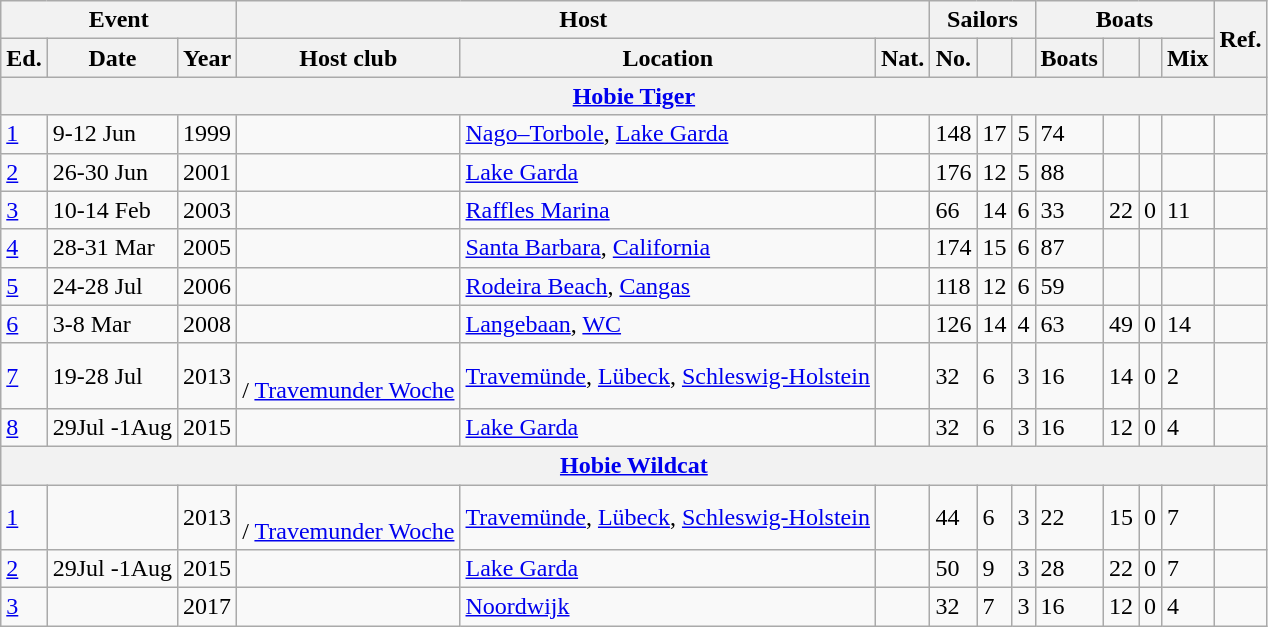<table class="wikitable">
<tr>
<th colspan=3>Event</th>
<th colspan=3>Host</th>
<th colspan=3>Sailors</th>
<th colspan=4>Boats</th>
<th rowspan=2>Ref.</th>
</tr>
<tr>
<th>Ed.</th>
<th>Date</th>
<th>Year</th>
<th>Host club</th>
<th>Location</th>
<th>Nat.</th>
<th>No.</th>
<th></th>
<th></th>
<th>Boats</th>
<th></th>
<th></th>
<th>Mix</th>
</tr>
<tr>
<th COLSPAN=15><a href='#'>Hobie Tiger</a></th>
</tr>
<tr>
<td><a href='#'>1</a></td>
<td>9-12 Jun</td>
<td>1999</td>
<td></td>
<td><a href='#'>Nago–Torbole</a>, <a href='#'>Lake Garda</a></td>
<td></td>
<td>148</td>
<td>17</td>
<td>5</td>
<td>74</td>
<td></td>
<td></td>
<td></td>
<td> </td>
</tr>
<tr>
<td><a href='#'>2</a></td>
<td>26-30 Jun</td>
<td>2001</td>
<td></td>
<td><a href='#'>Lake Garda</a></td>
<td></td>
<td>176</td>
<td>12</td>
<td>5</td>
<td>88</td>
<td></td>
<td></td>
<td></td>
<td></td>
</tr>
<tr>
<td><a href='#'>3</a></td>
<td>10-14 Feb</td>
<td>2003</td>
<td></td>
<td><a href='#'>Raffles Marina</a></td>
<td></td>
<td>66</td>
<td>14</td>
<td>6</td>
<td>33</td>
<td>22</td>
<td>0</td>
<td>11</td>
<td>  </td>
</tr>
<tr>
<td><a href='#'>4</a></td>
<td>28-31 Mar</td>
<td>2005</td>
<td></td>
<td><a href='#'>Santa Barbara</a>, <a href='#'>California</a></td>
<td></td>
<td>174</td>
<td>15</td>
<td>6</td>
<td>87</td>
<td></td>
<td></td>
<td></td>
<td></td>
</tr>
<tr>
<td><a href='#'>5</a></td>
<td>24-28 Jul</td>
<td>2006</td>
<td></td>
<td><a href='#'>Rodeira Beach</a>, <a href='#'>Cangas</a></td>
<td></td>
<td>118</td>
<td>12</td>
<td>6</td>
<td>59</td>
<td></td>
<td></td>
<td></td>
<td>  	</td>
</tr>
<tr>
<td><a href='#'>6</a></td>
<td>3-8 Mar</td>
<td>2008</td>
<td></td>
<td><a href='#'>Langebaan</a>, <a href='#'>WC</a></td>
<td></td>
<td>126</td>
<td>14</td>
<td>4</td>
<td>63</td>
<td>49</td>
<td>0</td>
<td>14</td>
<td>   </td>
</tr>
<tr>
<td><a href='#'>7</a></td>
<td>19-28 Jul</td>
<td>2013</td>
<td><br>/ <a href='#'>Travemunder Woche</a></td>
<td><a href='#'>Travemünde</a>, <a href='#'>Lübeck</a>, <a href='#'>Schleswig-Holstein</a></td>
<td></td>
<td>32</td>
<td>6</td>
<td>3</td>
<td>16</td>
<td>14</td>
<td>0</td>
<td>2</td>
<td></td>
</tr>
<tr>
<td><a href='#'>8</a></td>
<td>29Jul -1Aug</td>
<td>2015</td>
<td></td>
<td><a href='#'>Lake Garda</a></td>
<td></td>
<td>32</td>
<td>6</td>
<td>3</td>
<td>16</td>
<td>12</td>
<td>0</td>
<td>4</td>
<td></td>
</tr>
<tr>
<th COLSPAN=15><a href='#'>Hobie Wildcat</a></th>
</tr>
<tr>
<td><a href='#'>1</a></td>
<td></td>
<td>2013</td>
<td><br>/ <a href='#'>Travemunder Woche</a></td>
<td><a href='#'>Travemünde</a>, <a href='#'>Lübeck</a>, <a href='#'>Schleswig-Holstein</a></td>
<td></td>
<td>44</td>
<td>6</td>
<td>3</td>
<td>22</td>
<td>15</td>
<td>0</td>
<td>7</td>
</tr>
<tr>
<td><a href='#'>2</a></td>
<td>29Jul -1Aug</td>
<td>2015</td>
<td></td>
<td><a href='#'>Lake Garda</a></td>
<td></td>
<td>50</td>
<td>9</td>
<td>3</td>
<td>28</td>
<td>22</td>
<td>0</td>
<td>7</td>
<td></td>
</tr>
<tr>
<td><a href='#'>3</a></td>
<td></td>
<td>2017</td>
<td></td>
<td><a href='#'>Noordwijk</a></td>
<td></td>
<td>32</td>
<td>7</td>
<td>3</td>
<td>16</td>
<td>12</td>
<td>0</td>
<td>4</td>
</tr>
</table>
